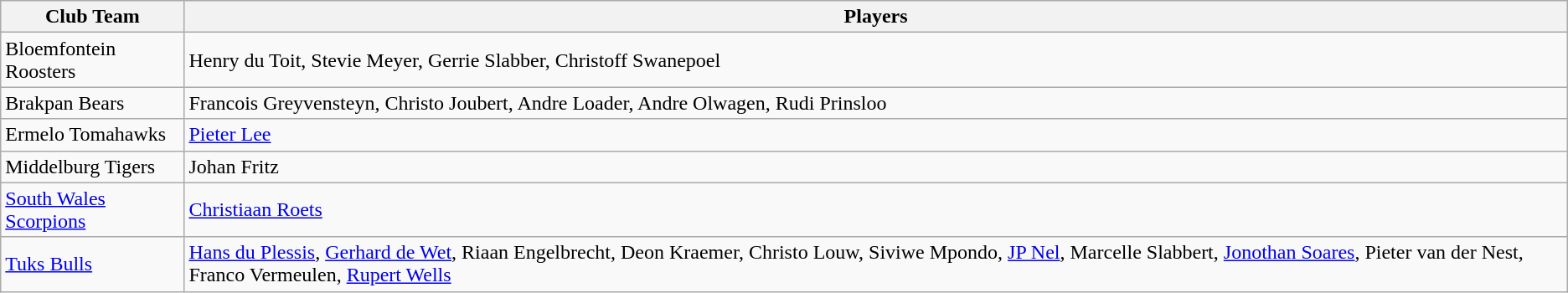<table class="wikitable">
<tr>
<th>Club Team</th>
<th>Players</th>
</tr>
<tr>
<td> Bloemfontein Roosters</td>
<td>Henry du Toit, Stevie Meyer, Gerrie Slabber, Christoff Swanepoel</td>
</tr>
<tr>
<td> Brakpan Bears</td>
<td>Francois Greyvensteyn, Christo Joubert, Andre Loader, Andre Olwagen, Rudi Prinsloo</td>
</tr>
<tr>
<td> Ermelo Tomahawks</td>
<td><a href='#'>Pieter Lee</a></td>
</tr>
<tr>
<td> Middelburg Tigers</td>
<td>Johan Fritz</td>
</tr>
<tr>
<td> <a href='#'>South Wales Scorpions</a></td>
<td><a href='#'>Christiaan Roets</a></td>
</tr>
<tr>
<td> <a href='#'>Tuks Bulls</a></td>
<td><a href='#'>Hans du Plessis</a>, <a href='#'>Gerhard de Wet</a>, Riaan Engelbrecht, Deon Kraemer, Christo Louw, Siviwe Mpondo, <a href='#'>JP Nel</a>, Marcelle Slabbert, <a href='#'>Jonothan Soares</a>, Pieter van der Nest, Franco Vermeulen, <a href='#'>Rupert Wells</a></td>
</tr>
</table>
